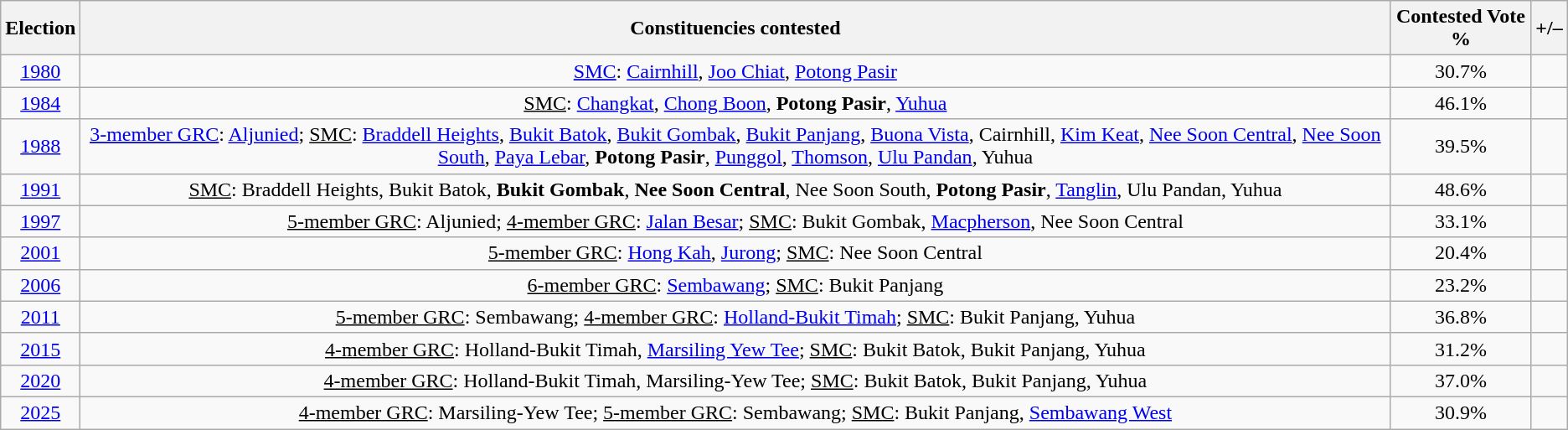<table class="wikitable" style="text-align: center">
<tr>
<th>Election</th>
<th>Constituencies contested</th>
<th>Contested Vote %</th>
<th>+/–</th>
</tr>
<tr>
<td><a href='#'>1980</a></td>
<td><u><a href='#'>SMC</a></u>: <a href='#'>Cairnhill</a>, <a href='#'>Joo Chiat</a>, <a href='#'>Potong Pasir</a></td>
<td>30.7%</td>
<td></td>
</tr>
<tr>
<td><a href='#'>1984</a></td>
<td><u>SMC</u>: <a href='#'>Changkat</a>, <a href='#'>Chong Boon</a>, <strong>Potong Pasir</strong>, <a href='#'>Yuhua</a></td>
<td>46.1%</td>
<td></td>
</tr>
<tr>
<td><a href='#'>1988</a></td>
<td><u><a href='#'>3-member GRC</a></u>: <a href='#'>Aljunied</a>; <u>SMC</u>: <a href='#'>Braddell Heights</a>, <a href='#'>Bukit Batok</a>, <a href='#'>Bukit Gombak</a>, <a href='#'>Bukit Panjang</a>, <a href='#'>Buona Vista</a>, Cairnhill, <a href='#'>Kim Keat</a>, <a href='#'>Nee Soon Central</a>, <a href='#'>Nee Soon South</a>, <a href='#'>Paya Lebar</a>, <strong>Potong Pasir</strong>, <a href='#'>Punggol</a>, <a href='#'>Thomson</a>, <a href='#'>Ulu Pandan</a>, Yuhua</td>
<td>39.5%</td>
<td></td>
</tr>
<tr>
<td><a href='#'>1991</a></td>
<td><u>SMC</u>: Braddell Heights, Bukit Batok, <strong>Bukit Gombak</strong>, <strong>Nee Soon Central</strong>, Nee Soon South, <strong>Potong Pasir</strong>, <a href='#'>Tanglin</a>, Ulu Pandan, Yuhua</td>
<td>48.6%</td>
<td></td>
</tr>
<tr>
<td><a href='#'>1997</a></td>
<td><u>5-member GRC</u>: Aljunied; <u>4-member GRC</u>: <a href='#'>Jalan Besar</a>; <u>SMC</u>: Bukit Gombak, <a href='#'>Macpherson</a>, Nee Soon Central</td>
<td>33.1%</td>
<td></td>
</tr>
<tr>
<td><a href='#'>2001</a></td>
<td><u>5-member GRC</u>: <a href='#'>Hong Kah</a>, <a href='#'>Jurong</a>; <u>SMC</u>: Nee Soon Central</td>
<td>20.4%</td>
<td></td>
</tr>
<tr>
<td><a href='#'>2006</a></td>
<td><u>6-member GRC</u>: <a href='#'>Sembawang</a>; <u>SMC</u>: Bukit Panjang</td>
<td>23.2%</td>
<td></td>
</tr>
<tr>
<td><a href='#'>2011</a></td>
<td><u>5-member GRC</u>: Sembawang; <u>4-member GRC</u>: <a href='#'>Holland-Bukit Timah</a>; <u>SMC</u>: Bukit Panjang, Yuhua</td>
<td>36.8%</td>
<td></td>
</tr>
<tr>
<td><a href='#'>2015</a></td>
<td><u>4-member GRC</u>: Holland-Bukit Timah, <a href='#'>Marsiling Yew Tee</a>; <u>SMC</u>: Bukit Batok, Bukit Panjang, Yuhua</td>
<td>31.2%</td>
<td></td>
</tr>
<tr>
<td><a href='#'>2020</a></td>
<td><u>4-member GRC</u>: Holland-Bukit Timah, Marsiling-Yew Tee; <u>SMC</u>: Bukit Batok, Bukit Panjang, Yuhua</td>
<td>37.0%</td>
<td></td>
</tr>
<tr>
<td><a href='#'>2025</a></td>
<td><u>4-member GRC</u>: Marsiling-Yew Tee; <u>5-member GRC</u>: Sembawang; <u>SMC</u>: Bukit Panjang, <a href='#'>Sembawang West</a></td>
<td>30.9%</td>
<td></td>
</tr>
</table>
